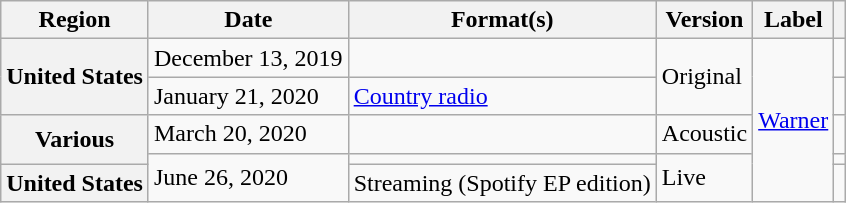<table class="wikitable plainrowheaders">
<tr>
<th scope="col">Region</th>
<th scope="col">Date</th>
<th scope="col">Format(s)</th>
<th scope="col">Version</th>
<th scope="col">Label</th>
<th scope="col"></th>
</tr>
<tr>
<th scope="row" rowspan="2">United States</th>
<td>December 13, 2019</td>
<td></td>
<td rowspan="2">Original</td>
<td rowspan="5"><a href='#'>Warner</a></td>
<td style="text-align:center;"></td>
</tr>
<tr>
<td>January 21, 2020</td>
<td><a href='#'>Country radio</a></td>
<td style="text-align:center;"></td>
</tr>
<tr>
<th scope="row" rowspan="2">Various</th>
<td>March 20, 2020</td>
<td></td>
<td>Acoustic</td>
<td style="text-align:center;"></td>
</tr>
<tr>
<td rowspan="2">June 26, 2020</td>
<td></td>
<td rowspan="2">Live</td>
<td style="text-align:center;"></td>
</tr>
<tr>
<th scope="row">United States</th>
<td>Streaming (Spotify EP edition)</td>
<td style="text-align:center;"></td>
</tr>
</table>
